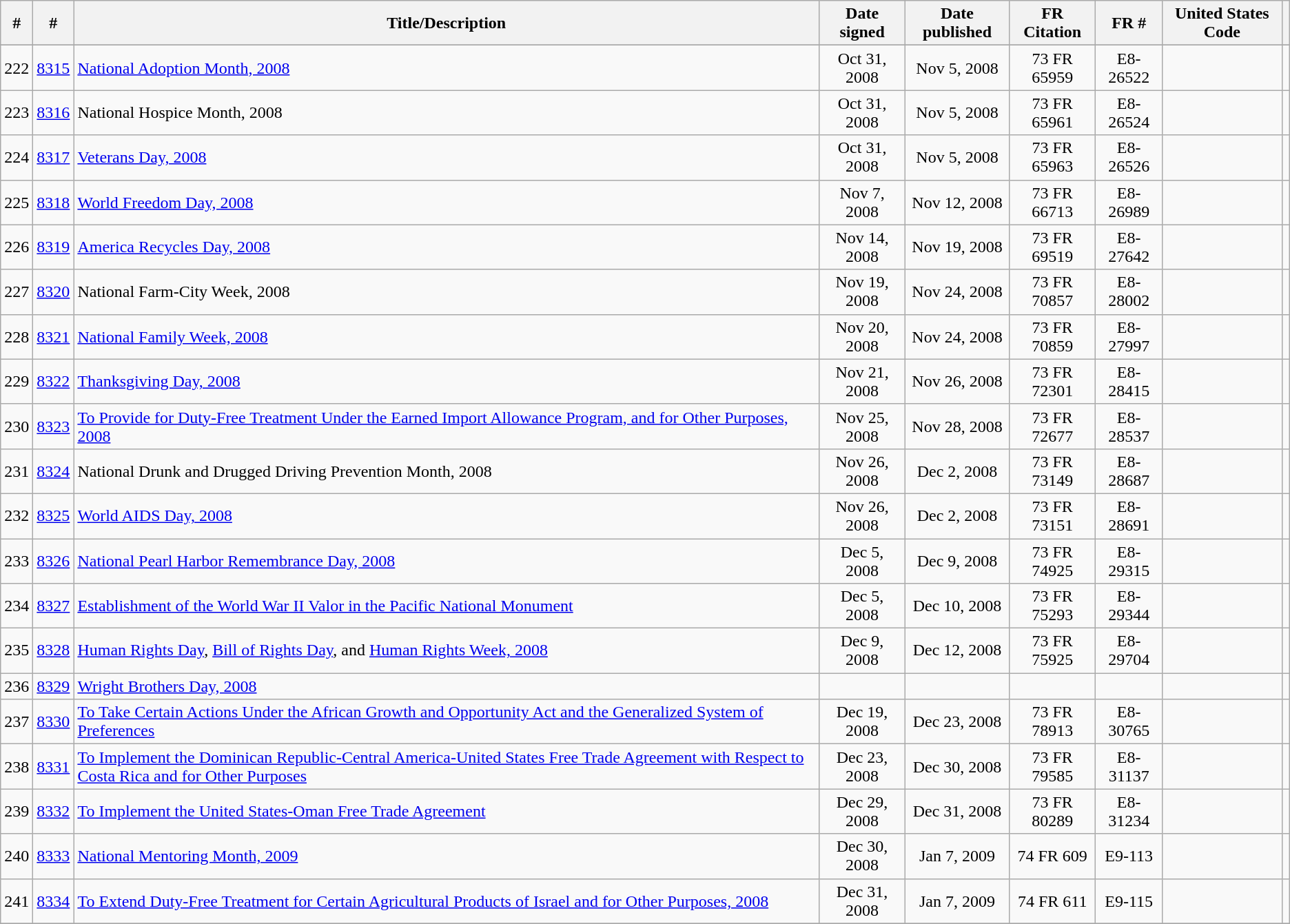<table class="wikitable sortable" style="text-align:center;">
<tr>
<th> #</th>
<th> #</th>
<th>Title/Description</th>
<th>Date signed</th>
<th>Date published</th>
<th>FR Citation</th>
<th>FR  #</th>
<th>United States Code</th>
<th class="unsortable"></th>
</tr>
<tr>
</tr>
<tr>
<td>222</td>
<td><a href='#'>8315</a></td>
<td style="text-align:left;"><a href='#'>National Adoption Month, 2008</a></td>
<td>Oct 31, 2008</td>
<td>Nov 5, 2008</td>
<td>73 FR 65959</td>
<td>E8-26522</td>
<td></td>
<td></td>
</tr>
<tr>
<td>223</td>
<td><a href='#'>8316</a></td>
<td style="text-align:left;">National Hospice Month, 2008</td>
<td>Oct 31, 2008</td>
<td>Nov 5, 2008</td>
<td>73 FR 65961</td>
<td>E8-26524</td>
<td></td>
<td></td>
</tr>
<tr>
<td>224</td>
<td><a href='#'>8317</a></td>
<td style="text-align:left;"><a href='#'>Veterans Day, 2008</a></td>
<td>Oct 31, 2008</td>
<td>Nov 5, 2008</td>
<td>73 FR 65963</td>
<td>E8-26526</td>
<td></td>
<td></td>
</tr>
<tr>
<td>225</td>
<td><a href='#'>8318</a></td>
<td style="text-align:left;"><a href='#'>World Freedom Day, 2008</a></td>
<td>Nov 7, 2008</td>
<td>Nov 12, 2008</td>
<td>73 FR 66713</td>
<td>E8-26989</td>
<td></td>
<td></td>
</tr>
<tr>
<td>226</td>
<td><a href='#'>8319</a></td>
<td style="text-align:left;"><a href='#'>America Recycles Day, 2008</a></td>
<td>Nov 14, 2008</td>
<td>Nov 19, 2008</td>
<td>73 FR 69519</td>
<td>E8-27642</td>
<td></td>
<td></td>
</tr>
<tr>
<td>227</td>
<td><a href='#'>8320</a></td>
<td style="text-align:left;">National Farm-City Week, 2008</td>
<td>Nov 19, 2008</td>
<td>Nov 24, 2008</td>
<td>73 FR 70857</td>
<td>E8-28002</td>
<td></td>
<td></td>
</tr>
<tr>
<td>228</td>
<td><a href='#'>8321</a></td>
<td style="text-align:left;"><a href='#'>National Family Week, 2008</a></td>
<td>Nov 20, 2008</td>
<td>Nov 24, 2008</td>
<td>73 FR 70859</td>
<td>E8-27997</td>
<td></td>
<td></td>
</tr>
<tr>
<td>229</td>
<td><a href='#'>8322</a></td>
<td style="text-align:left;"><a href='#'>Thanksgiving Day, 2008</a></td>
<td>Nov 21, 2008</td>
<td>Nov 26, 2008</td>
<td>73 FR 72301</td>
<td>E8-28415</td>
<td></td>
<td></td>
</tr>
<tr>
<td>230</td>
<td><a href='#'>8323</a></td>
<td style="text-align:left;"><a href='#'>To Provide for Duty-Free Treatment Under the Earned Import Allowance Program, and for Other Purposes, 2008</a></td>
<td>Nov 25, 2008</td>
<td>Nov 28, 2008</td>
<td>73 FR 72677</td>
<td>E8-28537</td>
<td></td>
<td></td>
</tr>
<tr>
<td>231</td>
<td><a href='#'>8324</a></td>
<td style="text-align:left;">National Drunk and Drugged Driving Prevention Month, 2008</td>
<td>Nov 26, 2008</td>
<td>Dec 2, 2008</td>
<td>73 FR 73149</td>
<td>E8-28687</td>
<td></td>
<td></td>
</tr>
<tr>
<td>232</td>
<td><a href='#'>8325</a></td>
<td style="text-align:left;"><a href='#'>World AIDS Day, 2008</a></td>
<td>Nov 26, 2008</td>
<td>Dec 2, 2008</td>
<td>73 FR 73151</td>
<td>E8-28691</td>
<td></td>
<td></td>
</tr>
<tr>
<td>233</td>
<td><a href='#'>8326</a></td>
<td style="text-align:left;"><a href='#'>National Pearl Harbor Remembrance Day, 2008</a></td>
<td>Dec 5, 2008</td>
<td>Dec 9, 2008</td>
<td>73 FR 74925</td>
<td>E8-29315</td>
<td></td>
<td></td>
</tr>
<tr>
<td>234</td>
<td><a href='#'>8327</a></td>
<td style="text-align:left;"><a href='#'>Establishment of the World War II Valor in the Pacific National Monument</a></td>
<td>Dec 5, 2008</td>
<td>Dec 10, 2008</td>
<td>73 FR 75293</td>
<td>E8-29344</td>
<td></td>
<td></td>
</tr>
<tr>
<td>235</td>
<td><a href='#'>8328</a></td>
<td style="text-align:left;"><a href='#'>Human Rights Day</a>, <a href='#'>Bill of Rights Day</a>, and <a href='#'>Human Rights Week, 2008</a></td>
<td>Dec 9, 2008</td>
<td>Dec 12, 2008</td>
<td>73 FR 75925</td>
<td>E8-29704</td>
<td></td>
<td></td>
</tr>
<tr>
<td>236</td>
<td><a href='#'>8329</a></td>
<td style="text-align:left;"><a href='#'>Wright Brothers Day, 2008</a></td>
<td></td>
<td></td>
<td></td>
<td></td>
<td></td>
<td></td>
</tr>
<tr>
<td>237</td>
<td><a href='#'>8330</a></td>
<td style="text-align:left;"><a href='#'>To Take Certain Actions Under the African Growth and Opportunity Act and the Generalized System of Preferences</a></td>
<td>Dec 19, 2008</td>
<td>Dec 23, 2008</td>
<td>73 FR 78913</td>
<td>E8-30765</td>
<td></td>
<td><wbr></td>
</tr>
<tr>
<td>238</td>
<td><a href='#'>8331</a></td>
<td style="text-align:left;"><a href='#'>To Implement the Dominican Republic-Central America-United States Free Trade Agreement with Respect to Costa Rica and for Other Purposes</a></td>
<td>Dec 23, 2008</td>
<td>Dec 30, 2008</td>
<td>73 FR 79585</td>
<td>E8-31137</td>
<td></td>
<td><wbr></td>
</tr>
<tr>
<td>239</td>
<td><a href='#'>8332</a></td>
<td style="text-align:left;"><a href='#'>To Implement the United States-Oman Free Trade Agreement</a></td>
<td>Dec 29, 2008</td>
<td>Dec 31, 2008</td>
<td>73 FR 80289</td>
<td>E8-31234</td>
<td></td>
<td></td>
</tr>
<tr>
<td>240</td>
<td><a href='#'>8333</a></td>
<td style="text-align:left;"><a href='#'>National Mentoring Month, 2009</a></td>
<td>Dec 30, 2008</td>
<td>Jan 7, 2009</td>
<td>74 FR 609</td>
<td>E9-113</td>
<td></td>
<td></td>
</tr>
<tr>
<td>241</td>
<td><a href='#'>8334</a></td>
<td style="text-align:left;"><a href='#'>To Extend Duty-Free Treatment for Certain Agricultural Products of Israel and for Other Purposes, 2008</a></td>
<td>Dec 31, 2008</td>
<td>Jan 7, 2009</td>
<td>74 FR 611</td>
<td>E9-115</td>
<td></td>
<td></td>
</tr>
<tr>
</tr>
</table>
